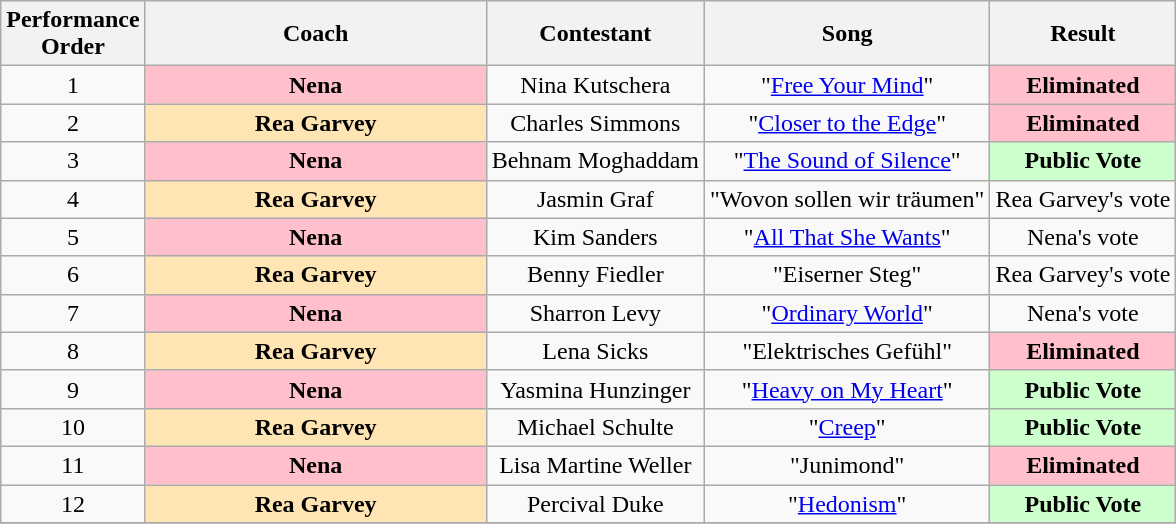<table class="wikitable sortable" style="text-align: center; width: auto;">
<tr>
<th>Performance <br>Order</th>
<th>Coach</th>
<th>Contestant</th>
<th>Song</th>
<th>Result</th>
</tr>
<tr>
<td>1</td>
<th style="background-color:pink" width="220px">Nena</th>
<td>Nina Kutschera</td>
<td>"<a href='#'>Free Your Mind</a>"</td>
<th style="background:pink;">Eliminated</th>
</tr>
<tr>
<td>2</td>
<th style="background-color:#ffe5b4" width="220px">Rea Garvey</th>
<td>Charles Simmons</td>
<td>"<a href='#'>Closer to the Edge</a>"</td>
<th style="background:pink;">Eliminated</th>
</tr>
<tr>
<td>3</td>
<th style="background-color:pink" width="220px">Nena</th>
<td>Behnam Moghaddam</td>
<td>"<a href='#'>The Sound of Silence</a>"</td>
<th style="background:#cfc">Public Vote</th>
</tr>
<tr>
<td>4</td>
<th style="background-color:#ffe5b4" width="220px">Rea Garvey</th>
<td>Jasmin Graf</td>
<td>"Wovon sollen wir träumen"</td>
<td>Rea Garvey's vote</td>
</tr>
<tr>
<td>5</td>
<th style="background-color:pink" width="220px">Nena</th>
<td>Kim Sanders</td>
<td>"<a href='#'>All That She Wants</a>"</td>
<td>Nena's vote</td>
</tr>
<tr>
<td>6</td>
<th style="background-color:#ffe5b4" width="220px">Rea Garvey</th>
<td>Benny Fiedler</td>
<td>"Eiserner Steg"</td>
<td>Rea Garvey's vote</td>
</tr>
<tr>
<td>7</td>
<th style="background-color:pink" width="220px">Nena</th>
<td>Sharron Levy</td>
<td>"<a href='#'>Ordinary World</a>"</td>
<td>Nena's vote</td>
</tr>
<tr>
<td>8</td>
<th style="background-color:#ffe5b4" width="220px">Rea Garvey</th>
<td>Lena Sicks</td>
<td>"Elektrisches Gefühl"</td>
<th style="background:pink;">Eliminated</th>
</tr>
<tr>
<td>9</td>
<th style="background-color:pink" width="220px">Nena</th>
<td>Yasmina Hunzinger</td>
<td>"<a href='#'>Heavy on My Heart</a>"</td>
<th style="background:#cfc">Public Vote</th>
</tr>
<tr>
<td>10</td>
<th style="background-color:#ffe5b4" width="220px">Rea Garvey</th>
<td>Michael Schulte</td>
<td>"<a href='#'>Creep</a>"</td>
<th style="background:#cfc">Public Vote</th>
</tr>
<tr>
<td>11</td>
<th style="background-color:pink" width="220px">Nena</th>
<td>Lisa Martine Weller</td>
<td>"Junimond"</td>
<th style="background:pink;">Eliminated</th>
</tr>
<tr>
<td>12</td>
<th style="background-color:#ffe5b4" width="220px">Rea Garvey</th>
<td>Percival Duke</td>
<td>"<a href='#'>Hedonism</a>"</td>
<th style="background:#cfc">Public Vote</th>
</tr>
<tr>
</tr>
</table>
